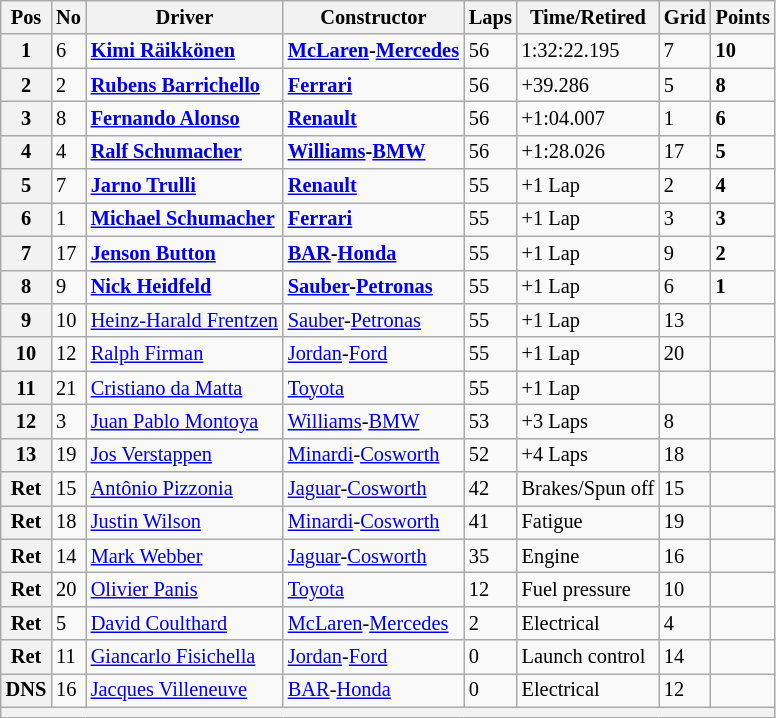<table class="wikitable sortable" style="font-size: 85%;">
<tr>
<th>Pos</th>
<th>No</th>
<th>Driver</th>
<th>Constructor</th>
<th>Laps</th>
<th>Time/Retired</th>
<th>Grid</th>
<th>Points</th>
</tr>
<tr>
<th>1</th>
<td>6</td>
<td> <strong><a href='#'>Kimi Räikkönen</a></strong></td>
<td><strong><a href='#'>McLaren</a>-<a href='#'>Mercedes</a></strong></td>
<td>56</td>
<td>1:32:22.195</td>
<td>7</td>
<td><strong>10</strong></td>
</tr>
<tr>
<th>2</th>
<td>2</td>
<td> <strong><a href='#'>Rubens Barrichello</a></strong></td>
<td><strong><a href='#'>Ferrari</a></strong></td>
<td>56</td>
<td>+39.286</td>
<td>5</td>
<td><strong>8</strong></td>
</tr>
<tr>
<th>3</th>
<td>8</td>
<td> <strong><a href='#'>Fernando Alonso</a></strong></td>
<td><strong><a href='#'>Renault</a></strong></td>
<td>56</td>
<td>+1:04.007</td>
<td>1</td>
<td><strong>6</strong></td>
</tr>
<tr>
<th>4</th>
<td>4</td>
<td> <strong><a href='#'>Ralf Schumacher</a></strong></td>
<td><strong><a href='#'>Williams</a>-<a href='#'>BMW</a></strong></td>
<td>56</td>
<td>+1:28.026</td>
<td>17</td>
<td><strong>5</strong></td>
</tr>
<tr>
<th>5</th>
<td>7</td>
<td> <strong><a href='#'>Jarno Trulli</a></strong></td>
<td><strong><a href='#'>Renault</a></strong></td>
<td>55</td>
<td>+1 Lap</td>
<td>2</td>
<td><strong>4</strong></td>
</tr>
<tr>
<th>6</th>
<td>1</td>
<td> <strong><a href='#'>Michael Schumacher</a></strong></td>
<td><strong><a href='#'>Ferrari</a></strong></td>
<td>55</td>
<td>+1 Lap</td>
<td>3</td>
<td><strong>3</strong></td>
</tr>
<tr>
<th>7</th>
<td>17</td>
<td> <strong><a href='#'>Jenson Button</a></strong></td>
<td><strong><a href='#'>BAR</a>-<a href='#'>Honda</a></strong></td>
<td>55</td>
<td>+1 Lap</td>
<td>9</td>
<td><strong>2</strong></td>
</tr>
<tr>
<th>8</th>
<td>9</td>
<td> <strong><a href='#'>Nick Heidfeld</a></strong></td>
<td><strong><a href='#'>Sauber</a>-<a href='#'>Petronas</a></strong></td>
<td>55</td>
<td>+1 Lap</td>
<td>6</td>
<td><strong>1</strong></td>
</tr>
<tr>
<th>9</th>
<td>10</td>
<td> <a href='#'>Heinz-Harald Frentzen</a></td>
<td><a href='#'>Sauber</a>-<a href='#'>Petronas</a></td>
<td>55</td>
<td>+1 Lap</td>
<td>13</td>
<td> </td>
</tr>
<tr>
<th>10</th>
<td>12</td>
<td> <a href='#'>Ralph Firman</a></td>
<td><a href='#'>Jordan</a>-<a href='#'>Ford</a></td>
<td>55</td>
<td>+1 Lap</td>
<td>20</td>
<td> </td>
</tr>
<tr>
<th>11</th>
<td>21</td>
<td> <a href='#'>Cristiano da Matta</a></td>
<td><a href='#'>Toyota</a></td>
<td>55</td>
<td>+1 Lap</td>
<td></td>
<td> </td>
</tr>
<tr>
<th>12</th>
<td>3</td>
<td> <a href='#'>Juan Pablo Montoya</a></td>
<td><a href='#'>Williams</a>-<a href='#'>BMW</a></td>
<td>53</td>
<td>+3 Laps</td>
<td>8</td>
<td> </td>
</tr>
<tr>
<th>13</th>
<td>19</td>
<td> <a href='#'>Jos Verstappen</a></td>
<td><a href='#'>Minardi</a>-<a href='#'>Cosworth</a></td>
<td>52</td>
<td>+4 Laps</td>
<td>18</td>
<td> </td>
</tr>
<tr>
<th>Ret</th>
<td>15</td>
<td> <a href='#'>Antônio Pizzonia</a></td>
<td><a href='#'>Jaguar</a>-<a href='#'>Cosworth</a></td>
<td>42</td>
<td>Brakes/Spun off</td>
<td>15</td>
<td> </td>
</tr>
<tr>
<th>Ret</th>
<td>18</td>
<td> <a href='#'>Justin Wilson</a></td>
<td><a href='#'>Minardi</a>-<a href='#'>Cosworth</a></td>
<td>41</td>
<td>Fatigue</td>
<td>19</td>
<td> </td>
</tr>
<tr>
<th>Ret</th>
<td>14</td>
<td> <a href='#'>Mark Webber</a></td>
<td><a href='#'>Jaguar</a>-<a href='#'>Cosworth</a></td>
<td>35</td>
<td>Engine</td>
<td>16</td>
<td> </td>
</tr>
<tr>
<th>Ret</th>
<td>20</td>
<td> <a href='#'>Olivier Panis</a></td>
<td><a href='#'>Toyota</a></td>
<td>12</td>
<td>Fuel pressure</td>
<td>10</td>
<td> </td>
</tr>
<tr>
<th>Ret</th>
<td>5</td>
<td> <a href='#'>David Coulthard</a></td>
<td><a href='#'>McLaren</a>-<a href='#'>Mercedes</a></td>
<td>2</td>
<td>Electrical</td>
<td>4</td>
<td> </td>
</tr>
<tr>
<th>Ret</th>
<td>11</td>
<td> <a href='#'>Giancarlo Fisichella</a></td>
<td><a href='#'>Jordan</a>-<a href='#'>Ford</a></td>
<td>0</td>
<td>Launch control</td>
<td>14</td>
<td> </td>
</tr>
<tr>
<th>DNS</th>
<td>16</td>
<td> <a href='#'>Jacques Villeneuve</a></td>
<td><a href='#'>BAR</a>-<a href='#'>Honda</a></td>
<td>0</td>
<td>Electrical</td>
<td>12</td>
<td> </td>
</tr>
<tr>
<th colspan="8"></th>
</tr>
</table>
